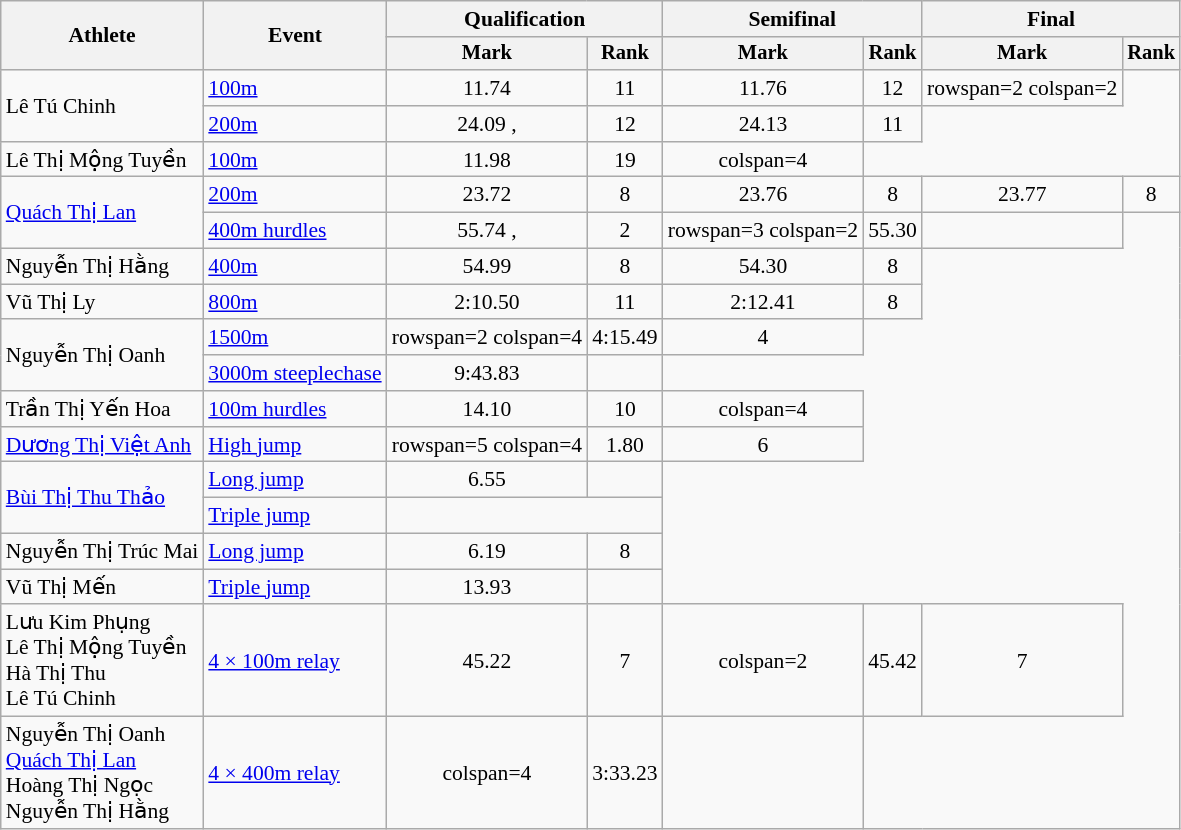<table class=wikitable style=font-size:90%;text-align:center>
<tr>
<th rowspan=2>Athlete</th>
<th rowspan=2>Event</th>
<th colspan=2>Qualification</th>
<th colspan=2>Semifinal</th>
<th colspan=2>Final</th>
</tr>
<tr style="font-size:95%">
<th>Mark</th>
<th>Rank</th>
<th>Mark</th>
<th>Rank</th>
<th>Mark</th>
<th>Rank</th>
</tr>
<tr>
<td rowspan=2 align=left>Lê Tú Chinh</td>
<td align=left><a href='#'>100m</a></td>
<td>11.74 </td>
<td>11</td>
<td>11.76</td>
<td>12</td>
<td>rowspan=2 colspan=2</td>
</tr>
<tr>
<td align=left><a href='#'>200m</a></td>
<td>24.09 , </td>
<td>12</td>
<td>24.13</td>
<td>11</td>
</tr>
<tr>
<td align=left>Lê Thị Mộng Tuyền</td>
<td align=left><a href='#'>100m</a></td>
<td>11.98</td>
<td>19</td>
<td>colspan=4</td>
</tr>
<tr>
<td rowspan=2 align=left><a href='#'>Quách Thị Lan</a></td>
<td align=left><a href='#'>200m</a></td>
<td>23.72 </td>
<td>8</td>
<td>23.76 </td>
<td>8</td>
<td>23.77</td>
<td>8</td>
</tr>
<tr>
<td align=left><a href='#'>400m hurdles</a></td>
<td>55.74 , </td>
<td>2</td>
<td>rowspan=3 colspan=2</td>
<td>55.30 </td>
<td></td>
</tr>
<tr>
<td align=left>Nguyễn Thị Hằng</td>
<td align=left><a href='#'>400m</a></td>
<td>54.99 </td>
<td>8</td>
<td>54.30 </td>
<td>8</td>
</tr>
<tr>
<td align=left>Vũ Thị Ly</td>
<td align=left><a href='#'>800m</a></td>
<td>2:10.50 </td>
<td>11</td>
<td>2:12.41</td>
<td>8</td>
</tr>
<tr>
<td rowspan=2 align=left>Nguyễn Thị Oanh</td>
<td align=left><a href='#'>1500m</a></td>
<td>rowspan=2 colspan=4</td>
<td>4:15.49 </td>
<td>4</td>
</tr>
<tr>
<td align=left><a href='#'>3000m steeplechase</a></td>
<td>9:43.83 </td>
<td></td>
</tr>
<tr>
<td align=left>Trần Thị Yến Hoa</td>
<td align=left><a href='#'>100m hurdles</a></td>
<td>14.10</td>
<td>10</td>
<td>colspan=4</td>
</tr>
<tr>
<td align=left><a href='#'>Dương Thị Việt Anh</a></td>
<td align=left><a href='#'>High jump</a></td>
<td>rowspan=5 colspan=4</td>
<td>1.80</td>
<td>6</td>
</tr>
<tr>
<td rowspan=2 align=left><a href='#'>Bùi Thị Thu Thảo</a></td>
<td align=left><a href='#'>Long jump</a></td>
<td>6.55 </td>
<td></td>
</tr>
<tr>
<td align=left><a href='#'>Triple jump</a></td>
<td colspan=2></td>
</tr>
<tr>
<td align=left>Nguyễn Thị Trúc Mai</td>
<td align=left><a href='#'>Long jump</a></td>
<td>6.19</td>
<td>8</td>
</tr>
<tr>
<td align=left>Vũ Thị Mến</td>
<td align=left><a href='#'>Triple jump</a></td>
<td>13.93 </td>
<td></td>
</tr>
<tr>
<td align=left>Lưu Kim Phụng<br>Lê Thị Mộng Tuyền<br>Hà Thị Thu<br>Lê Tú Chinh</td>
<td align=left><a href='#'>4 × 100m relay</a></td>
<td>45.22 </td>
<td>7</td>
<td>colspan=2</td>
<td>45.42</td>
<td>7</td>
</tr>
<tr>
<td align=left>Nguyễn Thị Oanh<br><a href='#'>Quách Thị Lan</a><br>Hoàng Thị Ngọc<br>Nguyễn Thị Hằng</td>
<td align=left><a href='#'>4 × 400m relay</a></td>
<td>colspan=4</td>
<td>3:33.23 </td>
<td></td>
</tr>
</table>
